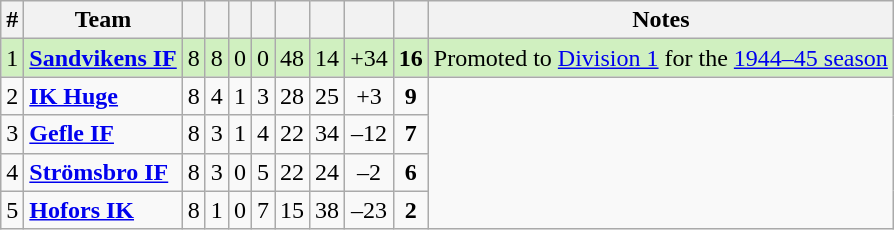<table class="wikitable sortable">
<tr>
<th>#</th>
<th>Team</th>
<th></th>
<th></th>
<th></th>
<th></th>
<th></th>
<th></th>
<th></th>
<th></th>
<th>Notes</th>
</tr>
<tr style="background: #D0F0C0;">
<td>1</td>
<td style="font-weight:bold;"><a href='#'>Sandvikens IF</a></td>
<td style="text-align: center;">8</td>
<td style="text-align: center;">8</td>
<td style="text-align: center;">0</td>
<td style="text-align: center;">0</td>
<td style="text-align: center;">48</td>
<td style="text-align: center;">14</td>
<td style="text-align: center;">+34</td>
<td style="text-align: center; font-weight:bold;">16</td>
<td>Promoted to <a href='#'>Division 1</a> for the <a href='#'>1944–45 season</a></td>
</tr>
<tr>
<td>2</td>
<td style="font-weight:bold;"><a href='#'>IK Huge</a></td>
<td style="text-align: center;">8</td>
<td style="text-align: center;">4</td>
<td style="text-align: center;">1</td>
<td style="text-align: center;">3</td>
<td style="text-align: center;">28</td>
<td style="text-align: center;">25</td>
<td style="text-align: center;">+3</td>
<td style="text-align: center; font-weight:bold;">9</td>
</tr>
<tr>
<td>3</td>
<td style="font-weight:bold;"><a href='#'>Gefle IF</a></td>
<td style="text-align: center;">8</td>
<td style="text-align: center;">3</td>
<td style="text-align: center;">1</td>
<td style="text-align: center;">4</td>
<td style="text-align: center;">22</td>
<td style="text-align: center;">34</td>
<td style="text-align: center;">–12</td>
<td style="text-align: center; font-weight:bold;">7</td>
</tr>
<tr>
<td>4</td>
<td style="font-weight:bold;"><a href='#'>Strömsbro IF</a></td>
<td style="text-align: center;">8</td>
<td style="text-align: center;">3</td>
<td style="text-align: center;">0</td>
<td style="text-align: center;">5</td>
<td style="text-align: center;">22</td>
<td style="text-align: center;">24</td>
<td style="text-align: center;">–2</td>
<td style="text-align: center; font-weight:bold;">6</td>
</tr>
<tr>
<td>5</td>
<td style="font-weight:bold;"><a href='#'>Hofors IK</a></td>
<td style="text-align: center;">8</td>
<td style="text-align: center;">1</td>
<td style="text-align: center;">0</td>
<td style="text-align: center;">7</td>
<td style="text-align: center;">15</td>
<td style="text-align: center;">38</td>
<td style="text-align: center;">–23</td>
<td style="text-align: center; font-weight:bold;">2</td>
</tr>
</table>
